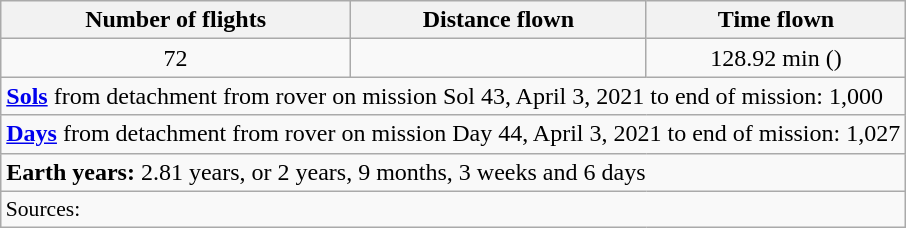<table class="wikitable" style="text-align:center">
<tr>
<th>Number of flights</th>
<th>Distance flown</th>
<th>Time flown</th>
</tr>
<tr>
<td>72</td>
<td></td>
<td>128.92 min ()</td>
</tr>
<tr>
<td colspan=6 style="text-align:left;"><a href='#'><strong>Sols</strong></a> from detachment from rover on mission Sol 43, April 3, 2021 to end of mission: 1,000</td>
</tr>
<tr>
<td colspan=6 style="text-align:left;"><strong><a href='#'>Days</a></strong> from detachment from rover on mission Day 44, April 3, 2021 to end of mission: 1,027</td>
</tr>
<tr>
<td colspan=6 style="text-align:left;"><strong>Earth years:</strong> 2.81 years, or 2 years, 9 months, 3 weeks and 6 days</td>
</tr>
<tr>
<td colspan=6 style="font-size:90%; text-align:left;">Sources:</td>
</tr>
</table>
